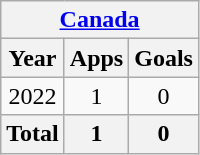<table class="wikitable" style="text-align:center">
<tr>
<th colspan=3><a href='#'>Canada</a></th>
</tr>
<tr>
<th>Year</th>
<th>Apps</th>
<th>Goals</th>
</tr>
<tr>
<td>2022</td>
<td>1</td>
<td>0</td>
</tr>
<tr>
<th>Total</th>
<th>1</th>
<th>0</th>
</tr>
</table>
